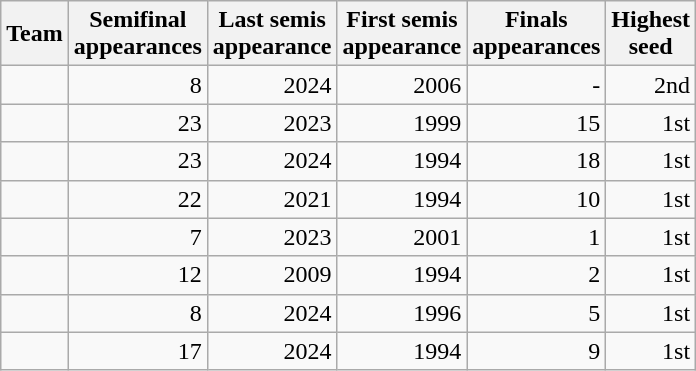<table class="sortable wikitable">
<tr>
<th>Team</th>
<th>Semifinal<br>appearances</th>
<th>Last semis<br>appearance</th>
<th>First semis<br>appearance</th>
<th>Finals<br>appearances</th>
<th>Highest<br>seed</th>
</tr>
<tr style="text-align:right;">
<td style="text-align:left;"></td>
<td>8</td>
<td>2024</td>
<td>2006</td>
<td>-</td>
<td>2nd</td>
</tr>
<tr style="text-align:right;">
<td style="text-align:left;"></td>
<td>23</td>
<td>2023</td>
<td>1999</td>
<td>15</td>
<td>1st</td>
</tr>
<tr style="text-align:right;">
<td style="text-align:left;"></td>
<td>23</td>
<td>2024</td>
<td>1994</td>
<td>18</td>
<td>1st</td>
</tr>
<tr style="text-align:right;">
<td style="text-align:left;"></td>
<td>22</td>
<td>2021</td>
<td>1994</td>
<td>10</td>
<td>1st</td>
</tr>
<tr style="text-align:right;">
<td style="text-align:left;"></td>
<td>7</td>
<td>2023</td>
<td>2001</td>
<td>1</td>
<td>1st</td>
</tr>
<tr style="text-align:right;">
<td style="text-align:left;"></td>
<td>12</td>
<td>2009</td>
<td>1994</td>
<td>2</td>
<td>1st</td>
</tr>
<tr style="text-align:right;">
<td style="text-align:left;"></td>
<td>8</td>
<td>2024</td>
<td>1996</td>
<td>5</td>
<td>1st</td>
</tr>
<tr style="text-align:right;">
<td style="text-align:left;"></td>
<td>17</td>
<td>2024</td>
<td>1994</td>
<td>9</td>
<td>1st</td>
</tr>
</table>
